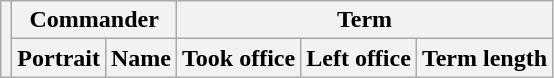<table class="wikitable sortable">
<tr>
<th rowspan=2></th>
<th colspan=2>Commander</th>
<th colspan=3>Term</th>
</tr>
<tr>
<th>Portrait</th>
<th>Name</th>
<th>Took office</th>
<th>Left office</th>
<th>Term length<br>





</th>
</tr>
</table>
